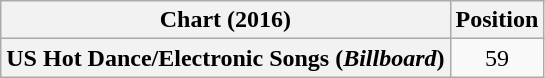<table class="wikitable plainrowheaders" style="text-align:center">
<tr>
<th scope="col">Chart (2016)</th>
<th scope="col">Position</th>
</tr>
<tr>
<th scope="row">US Hot Dance/Electronic Songs (<em>Billboard</em>)</th>
<td>59</td>
</tr>
</table>
